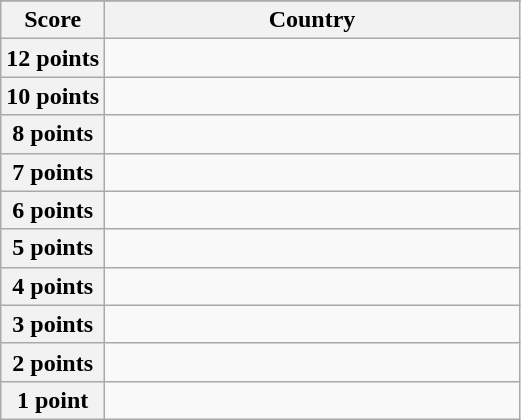<table class="wikitable">
<tr>
</tr>
<tr>
<th scope="col" width="20%">Score</th>
<th scope="col">Country</th>
</tr>
<tr>
<th scope="row">12 points</th>
<td></td>
</tr>
<tr>
<th scope="row">10 points</th>
<td></td>
</tr>
<tr>
<th scope="row">8 points</th>
<td></td>
</tr>
<tr>
<th scope="row">7 points</th>
<td></td>
</tr>
<tr>
<th scope="row">6 points</th>
<td></td>
</tr>
<tr>
<th scope="row">5 points</th>
<td></td>
</tr>
<tr>
<th scope="row">4 points</th>
<td></td>
</tr>
<tr>
<th scope="row">3 points</th>
<td></td>
</tr>
<tr>
<th scope="row">2 points</th>
<td></td>
</tr>
<tr>
<th scope="row">1 point</th>
<td></td>
</tr>
</table>
